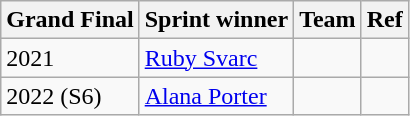<table class="wikitable">
<tr>
<th>Grand Final</th>
<th>Sprint winner</th>
<th>Team</th>
<th>Ref</th>
</tr>
<tr>
<td>2021</td>
<td><a href='#'>Ruby Svarc</a></td>
<td></td>
<td></td>
</tr>
<tr>
<td>2022 (S6)</td>
<td><a href='#'>Alana Porter</a></td>
<td></td>
<td></td>
</tr>
</table>
